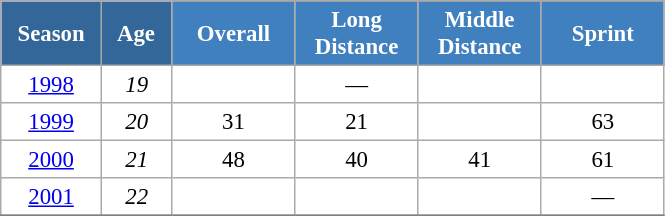<table class="wikitable" style="font-size:95%; text-align:center; border:grey solid 1px; border-collapse:collapse; background:#ffffff;">
<tr>
<th style="background-color:#369; color:white; width:60px;" rowspan="2"> Season </th>
<th style="background-color:#369; color:white; width:40px;" rowspan="2"> Age </th>
</tr>
<tr>
<th style="background-color:#4180be; color:white; width:75px;">Overall</th>
<th style="background-color:#4180be; color:white; width:75px;">Long Distance</th>
<th style="background-color:#4180be; color:white; width:75px;">Middle Distance</th>
<th style="background-color:#4180be; color:white; width:75px;">Sprint</th>
</tr>
<tr>
<td><a href='#'>1998</a></td>
<td><em>19</em></td>
<td></td>
<td>—</td>
<td></td>
<td></td>
</tr>
<tr>
<td><a href='#'>1999</a></td>
<td><em>20</em></td>
<td>31</td>
<td>21</td>
<td></td>
<td>63</td>
</tr>
<tr>
<td><a href='#'>2000</a></td>
<td><em>21</em></td>
<td>48</td>
<td>40</td>
<td>41</td>
<td>61</td>
</tr>
<tr>
<td><a href='#'>2001</a></td>
<td><em>22</em></td>
<td></td>
<td></td>
<td></td>
<td>—</td>
</tr>
<tr>
</tr>
</table>
